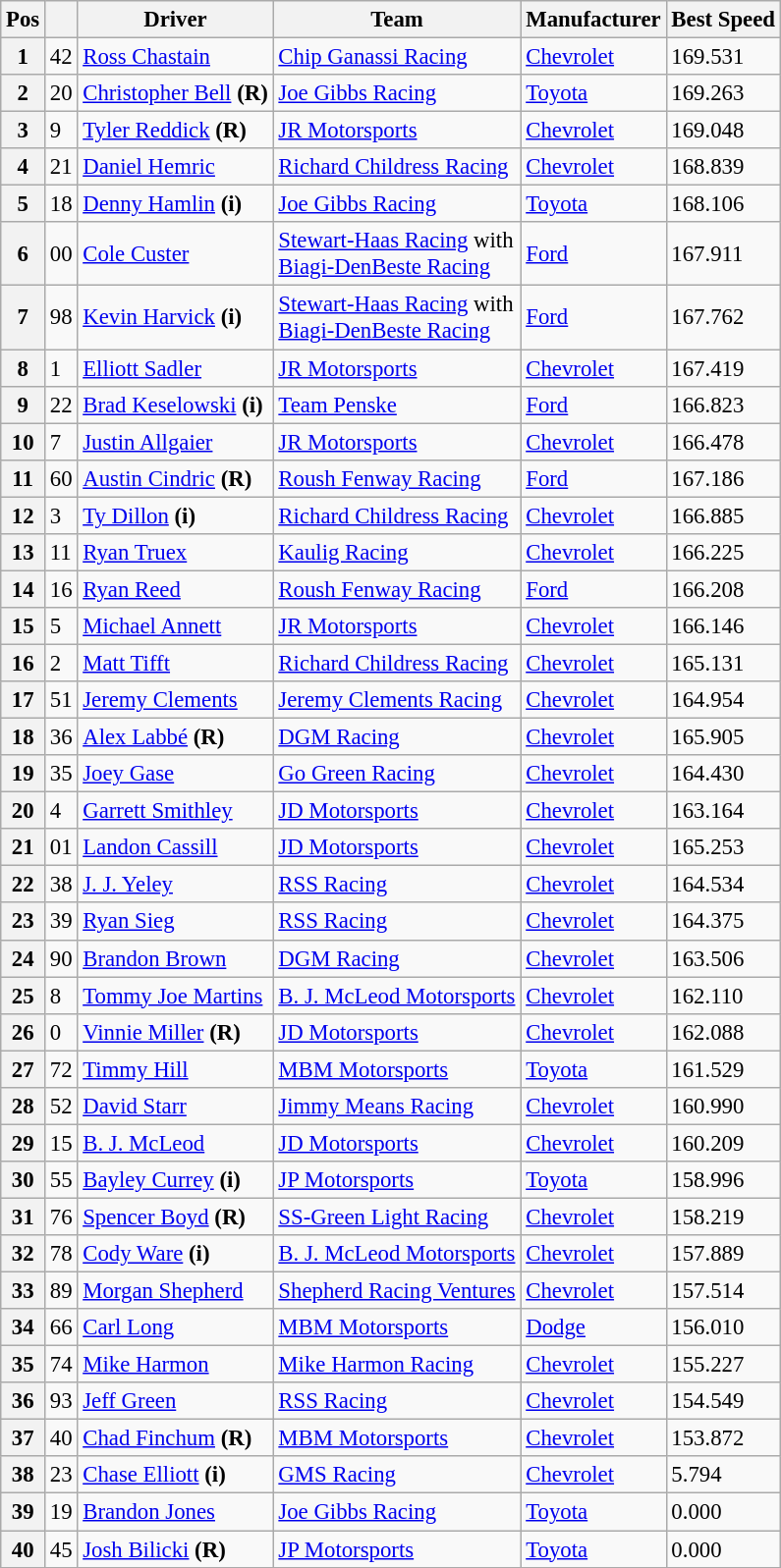<table class="wikitable" style="font-size:95%">
<tr>
<th>Pos</th>
<th></th>
<th>Driver</th>
<th>Team</th>
<th>Manufacturer</th>
<th>Best Speed</th>
</tr>
<tr>
<th>1</th>
<td>42</td>
<td><a href='#'>Ross Chastain</a></td>
<td><a href='#'>Chip Ganassi Racing</a></td>
<td><a href='#'>Chevrolet</a></td>
<td>169.531</td>
</tr>
<tr>
<th>2</th>
<td>20</td>
<td><a href='#'>Christopher Bell</a> <strong>(R)</strong></td>
<td><a href='#'>Joe Gibbs Racing</a></td>
<td><a href='#'>Toyota</a></td>
<td>169.263</td>
</tr>
<tr>
<th>3</th>
<td>9</td>
<td><a href='#'>Tyler Reddick</a> <strong>(R)</strong></td>
<td><a href='#'>JR Motorsports</a></td>
<td><a href='#'>Chevrolet</a></td>
<td>169.048</td>
</tr>
<tr>
<th>4</th>
<td>21</td>
<td><a href='#'>Daniel Hemric</a></td>
<td><a href='#'>Richard Childress Racing</a></td>
<td><a href='#'>Chevrolet</a></td>
<td>168.839</td>
</tr>
<tr>
<th>5</th>
<td>18</td>
<td><a href='#'>Denny Hamlin</a> <strong>(i)</strong></td>
<td><a href='#'>Joe Gibbs Racing</a></td>
<td><a href='#'>Toyota</a></td>
<td>168.106</td>
</tr>
<tr>
<th>6</th>
<td>00</td>
<td><a href='#'>Cole Custer</a></td>
<td><a href='#'>Stewart-Haas Racing</a> with <br> <a href='#'>Biagi-DenBeste Racing</a></td>
<td><a href='#'>Ford</a></td>
<td>167.911</td>
</tr>
<tr>
<th>7</th>
<td>98</td>
<td><a href='#'>Kevin Harvick</a> <strong>(i)</strong></td>
<td><a href='#'>Stewart-Haas Racing</a> with <br> <a href='#'>Biagi-DenBeste Racing</a></td>
<td><a href='#'>Ford</a></td>
<td>167.762</td>
</tr>
<tr>
<th>8</th>
<td>1</td>
<td><a href='#'>Elliott Sadler</a></td>
<td><a href='#'>JR Motorsports</a></td>
<td><a href='#'>Chevrolet</a></td>
<td>167.419</td>
</tr>
<tr>
<th>9</th>
<td>22</td>
<td><a href='#'>Brad Keselowski</a> <strong>(i)</strong></td>
<td><a href='#'>Team Penske</a></td>
<td><a href='#'>Ford</a></td>
<td>166.823</td>
</tr>
<tr>
<th>10</th>
<td>7</td>
<td><a href='#'>Justin Allgaier</a></td>
<td><a href='#'>JR Motorsports</a></td>
<td><a href='#'>Chevrolet</a></td>
<td>166.478</td>
</tr>
<tr>
<th>11</th>
<td>60</td>
<td><a href='#'>Austin Cindric</a> <strong>(R)</strong></td>
<td><a href='#'>Roush Fenway Racing</a></td>
<td><a href='#'>Ford</a></td>
<td>167.186</td>
</tr>
<tr>
<th>12</th>
<td>3</td>
<td><a href='#'>Ty Dillon</a> <strong>(i)</strong></td>
<td><a href='#'>Richard Childress Racing</a></td>
<td><a href='#'>Chevrolet</a></td>
<td>166.885</td>
</tr>
<tr>
<th>13</th>
<td>11</td>
<td><a href='#'>Ryan Truex</a></td>
<td><a href='#'>Kaulig Racing</a></td>
<td><a href='#'>Chevrolet</a></td>
<td>166.225</td>
</tr>
<tr>
<th>14</th>
<td>16</td>
<td><a href='#'>Ryan Reed</a></td>
<td><a href='#'>Roush Fenway Racing</a></td>
<td><a href='#'>Ford</a></td>
<td>166.208</td>
</tr>
<tr>
<th>15</th>
<td>5</td>
<td><a href='#'>Michael Annett</a></td>
<td><a href='#'>JR Motorsports</a></td>
<td><a href='#'>Chevrolet</a></td>
<td>166.146</td>
</tr>
<tr>
<th>16</th>
<td>2</td>
<td><a href='#'>Matt Tifft</a></td>
<td><a href='#'>Richard Childress Racing</a></td>
<td><a href='#'>Chevrolet</a></td>
<td>165.131</td>
</tr>
<tr>
<th>17</th>
<td>51</td>
<td><a href='#'>Jeremy Clements</a></td>
<td><a href='#'>Jeremy Clements Racing</a></td>
<td><a href='#'>Chevrolet</a></td>
<td>164.954</td>
</tr>
<tr>
<th>18</th>
<td>36</td>
<td><a href='#'>Alex Labbé</a> <strong>(R)</strong></td>
<td><a href='#'>DGM Racing</a></td>
<td><a href='#'>Chevrolet</a></td>
<td>165.905</td>
</tr>
<tr>
<th>19</th>
<td>35</td>
<td><a href='#'>Joey Gase</a></td>
<td><a href='#'>Go Green Racing</a></td>
<td><a href='#'>Chevrolet</a></td>
<td>164.430</td>
</tr>
<tr>
<th>20</th>
<td>4</td>
<td><a href='#'>Garrett Smithley</a></td>
<td><a href='#'>JD Motorsports</a></td>
<td><a href='#'>Chevrolet</a></td>
<td>163.164</td>
</tr>
<tr>
<th>21</th>
<td>01</td>
<td><a href='#'>Landon Cassill</a></td>
<td><a href='#'>JD Motorsports</a></td>
<td><a href='#'>Chevrolet</a></td>
<td>165.253</td>
</tr>
<tr>
<th>22</th>
<td>38</td>
<td><a href='#'>J. J. Yeley</a></td>
<td><a href='#'>RSS Racing</a></td>
<td><a href='#'>Chevrolet</a></td>
<td>164.534</td>
</tr>
<tr>
<th>23</th>
<td>39</td>
<td><a href='#'>Ryan Sieg</a></td>
<td><a href='#'>RSS Racing</a></td>
<td><a href='#'>Chevrolet</a></td>
<td>164.375</td>
</tr>
<tr>
<th>24</th>
<td>90</td>
<td><a href='#'>Brandon Brown</a></td>
<td><a href='#'>DGM Racing</a></td>
<td><a href='#'>Chevrolet</a></td>
<td>163.506</td>
</tr>
<tr>
<th>25</th>
<td>8</td>
<td><a href='#'>Tommy Joe Martins</a></td>
<td><a href='#'>B. J. McLeod Motorsports</a></td>
<td><a href='#'>Chevrolet</a></td>
<td>162.110</td>
</tr>
<tr>
<th>26</th>
<td>0</td>
<td><a href='#'>Vinnie Miller</a> <strong>(R)</strong></td>
<td><a href='#'>JD Motorsports</a></td>
<td><a href='#'>Chevrolet</a></td>
<td>162.088</td>
</tr>
<tr>
<th>27</th>
<td>72</td>
<td><a href='#'>Timmy Hill</a></td>
<td><a href='#'>MBM Motorsports</a></td>
<td><a href='#'>Toyota</a></td>
<td>161.529</td>
</tr>
<tr>
<th>28</th>
<td>52</td>
<td><a href='#'>David Starr</a></td>
<td><a href='#'>Jimmy Means Racing</a></td>
<td><a href='#'>Chevrolet</a></td>
<td>160.990</td>
</tr>
<tr>
<th>29</th>
<td>15</td>
<td><a href='#'>B. J. McLeod</a></td>
<td><a href='#'>JD Motorsports</a></td>
<td><a href='#'>Chevrolet</a></td>
<td>160.209</td>
</tr>
<tr>
<th>30</th>
<td>55</td>
<td><a href='#'>Bayley Currey</a> <strong>(i)</strong></td>
<td><a href='#'>JP Motorsports</a></td>
<td><a href='#'>Toyota</a></td>
<td>158.996</td>
</tr>
<tr>
<th>31</th>
<td>76</td>
<td><a href='#'>Spencer Boyd</a> <strong>(R)</strong></td>
<td><a href='#'>SS-Green Light Racing</a></td>
<td><a href='#'>Chevrolet</a></td>
<td>158.219</td>
</tr>
<tr>
<th>32</th>
<td>78</td>
<td><a href='#'>Cody Ware</a> <strong>(i)</strong></td>
<td><a href='#'>B. J. McLeod Motorsports</a></td>
<td><a href='#'>Chevrolet</a></td>
<td>157.889</td>
</tr>
<tr>
<th>33</th>
<td>89</td>
<td><a href='#'>Morgan Shepherd</a></td>
<td><a href='#'>Shepherd Racing Ventures</a></td>
<td><a href='#'>Chevrolet</a></td>
<td>157.514</td>
</tr>
<tr>
<th>34</th>
<td>66</td>
<td><a href='#'>Carl Long</a></td>
<td><a href='#'>MBM Motorsports</a></td>
<td><a href='#'>Dodge</a></td>
<td>156.010</td>
</tr>
<tr>
<th>35</th>
<td>74</td>
<td><a href='#'>Mike Harmon</a></td>
<td><a href='#'>Mike Harmon Racing</a></td>
<td><a href='#'>Chevrolet</a></td>
<td>155.227</td>
</tr>
<tr>
<th>36</th>
<td>93</td>
<td><a href='#'>Jeff Green</a></td>
<td><a href='#'>RSS Racing</a></td>
<td><a href='#'>Chevrolet</a></td>
<td>154.549</td>
</tr>
<tr>
<th>37</th>
<td>40</td>
<td><a href='#'>Chad Finchum</a> <strong>(R)</strong></td>
<td><a href='#'>MBM Motorsports</a></td>
<td><a href='#'>Chevrolet</a></td>
<td>153.872</td>
</tr>
<tr>
<th>38</th>
<td>23</td>
<td><a href='#'>Chase Elliott</a> <strong>(i)</strong></td>
<td><a href='#'>GMS Racing</a></td>
<td><a href='#'>Chevrolet</a></td>
<td>5.794</td>
</tr>
<tr>
<th>39</th>
<td>19</td>
<td><a href='#'>Brandon Jones</a></td>
<td><a href='#'>Joe Gibbs Racing</a></td>
<td><a href='#'>Toyota</a></td>
<td>0.000</td>
</tr>
<tr>
<th>40</th>
<td>45</td>
<td><a href='#'>Josh Bilicki</a> <strong>(R)</strong></td>
<td><a href='#'>JP Motorsports</a></td>
<td><a href='#'>Toyota</a></td>
<td>0.000</td>
</tr>
<tr>
</tr>
</table>
